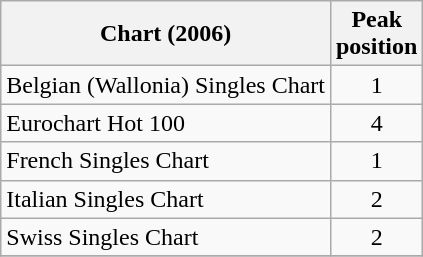<table class="wikitable sortable">
<tr>
<th>Chart (2006)</th>
<th>Peak<br>position</th>
</tr>
<tr>
<td>Belgian (Wallonia) Singles Chart</td>
<td align="center">1</td>
</tr>
<tr>
<td>Eurochart Hot 100</td>
<td align="center">4</td>
</tr>
<tr>
<td>French Singles Chart</td>
<td align="center">1</td>
</tr>
<tr>
<td>Italian Singles Chart</td>
<td align="center">2</td>
</tr>
<tr>
<td>Swiss Singles Chart</td>
<td align="center">2</td>
</tr>
<tr>
</tr>
</table>
